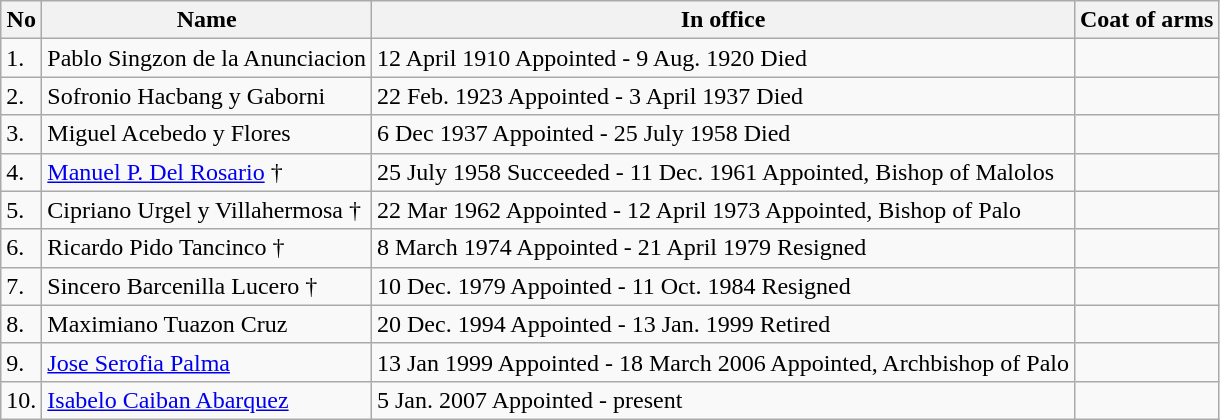<table class="wikitable">
<tr>
<th>No</th>
<th>Name</th>
<th>In office</th>
<th>Coat of arms</th>
</tr>
<tr>
<td>1.</td>
<td>Pablo Singzon de la Anunciacion</td>
<td>12 April 1910 Appointed - 9 Aug. 1920 Died</td>
<td></td>
</tr>
<tr>
<td>2.</td>
<td>Sofronio Hacbang y Gaborni</td>
<td>22 Feb. 1923 Appointed - 3 April 1937 Died</td>
<td></td>
</tr>
<tr>
<td>3.</td>
<td>Miguel Acebedo y Flores</td>
<td>6 Dec 1937 Appointed - 25 July 1958 Died</td>
<td></td>
</tr>
<tr>
<td>4.</td>
<td><a href='#'>Manuel P. Del Rosario</a> †</td>
<td>25 July 1958 Succeeded - 11 Dec. 1961 Appointed, Bishop of Malolos</td>
<td></td>
</tr>
<tr>
<td>5.</td>
<td>Cipriano Urgel y Villahermosa †</td>
<td>22 Mar 1962 Appointed - 12 April 1973 Appointed, Bishop of Palo</td>
<td></td>
</tr>
<tr>
<td>6.</td>
<td>Ricardo Pido Tancinco †</td>
<td>8 March 1974 Appointed - 21 April 1979 Resigned</td>
<td></td>
</tr>
<tr>
<td>7.</td>
<td>Sincero Barcenilla Lucero †</td>
<td>10 Dec. 1979 Appointed - 11 Oct. 1984 Resigned</td>
<td></td>
</tr>
<tr>
<td>8.</td>
<td>Maximiano Tuazon Cruz</td>
<td>20 Dec. 1994 Appointed - 13 Jan. 1999 Retired</td>
<td></td>
</tr>
<tr>
<td>9.</td>
<td><a href='#'>Jose Serofia Palma</a></td>
<td>13 Jan 1999 Appointed - 18 March 2006 Appointed, Archbishop of Palo</td>
<td></td>
</tr>
<tr>
<td>10.</td>
<td><a href='#'>Isabelo Caiban Abarquez</a></td>
<td>5 Jan. 2007 Appointed - present</td>
<td></td>
</tr>
</table>
